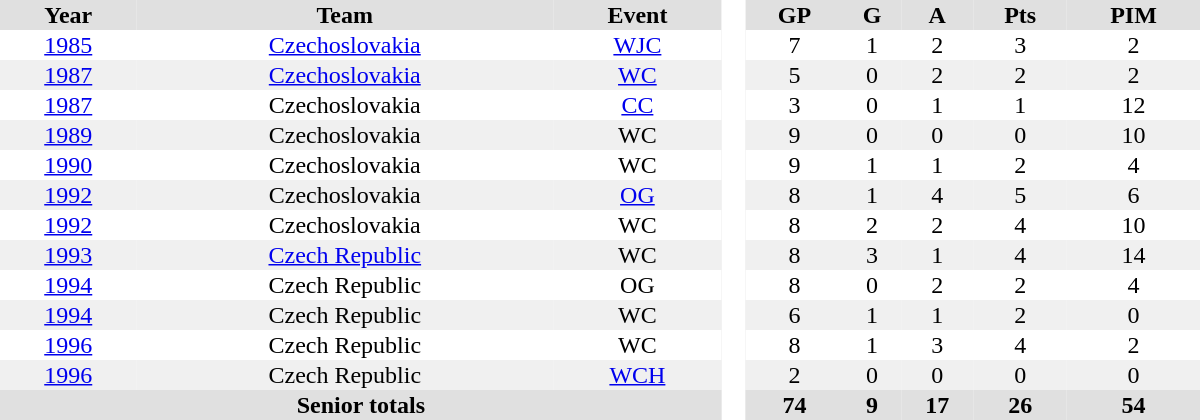<table border="0" cellpadding="1" cellspacing="0" style="text-align:center; width:50em">
<tr ALIGN="center" bgcolor="#e0e0e0">
<th>Year</th>
<th>Team</th>
<th>Event</th>
<th rowspan="99" bgcolor="#ffffff"> </th>
<th>GP</th>
<th>G</th>
<th>A</th>
<th>Pts</th>
<th>PIM</th>
</tr>
<tr>
<td><a href='#'>1985</a></td>
<td><a href='#'>Czechoslovakia</a></td>
<td><a href='#'>WJC</a></td>
<td>7</td>
<td>1</td>
<td>2</td>
<td>3</td>
<td>2</td>
</tr>
<tr bgcolor="#f0f0f0">
<td><a href='#'>1987</a></td>
<td><a href='#'>Czechoslovakia</a></td>
<td><a href='#'>WC</a></td>
<td>5</td>
<td>0</td>
<td>2</td>
<td>2</td>
<td>2</td>
</tr>
<tr>
<td><a href='#'>1987</a></td>
<td>Czechoslovakia</td>
<td><a href='#'>CC</a></td>
<td>3</td>
<td>0</td>
<td>1</td>
<td>1</td>
<td>12</td>
</tr>
<tr bgcolor="#f0f0f0">
<td><a href='#'>1989</a></td>
<td>Czechoslovakia</td>
<td>WC</td>
<td>9</td>
<td>0</td>
<td>0</td>
<td>0</td>
<td>10</td>
</tr>
<tr>
<td><a href='#'>1990</a></td>
<td>Czechoslovakia</td>
<td>WC</td>
<td>9</td>
<td>1</td>
<td>1</td>
<td>2</td>
<td>4</td>
</tr>
<tr bgcolor="#f0f0f0">
<td><a href='#'>1992</a></td>
<td>Czechoslovakia</td>
<td><a href='#'>OG</a></td>
<td>8</td>
<td>1</td>
<td>4</td>
<td>5</td>
<td>6</td>
</tr>
<tr>
<td><a href='#'>1992</a></td>
<td>Czechoslovakia</td>
<td>WC</td>
<td>8</td>
<td>2</td>
<td>2</td>
<td>4</td>
<td>10</td>
</tr>
<tr bgcolor="#f0f0f0">
<td><a href='#'>1993</a></td>
<td><a href='#'>Czech Republic</a></td>
<td>WC</td>
<td>8</td>
<td>3</td>
<td>1</td>
<td>4</td>
<td>14</td>
</tr>
<tr>
<td><a href='#'>1994</a></td>
<td>Czech Republic</td>
<td>OG</td>
<td>8</td>
<td>0</td>
<td>2</td>
<td>2</td>
<td>4</td>
</tr>
<tr bgcolor="#f0f0f0">
<td><a href='#'>1994</a></td>
<td>Czech Republic</td>
<td>WC</td>
<td>6</td>
<td>1</td>
<td>1</td>
<td>2</td>
<td>0</td>
</tr>
<tr>
<td><a href='#'>1996</a></td>
<td>Czech Republic</td>
<td>WC</td>
<td>8</td>
<td>1</td>
<td>3</td>
<td>4</td>
<td>2</td>
</tr>
<tr bgcolor="#f0f0f0">
<td><a href='#'>1996</a></td>
<td>Czech Republic</td>
<td><a href='#'>WCH</a></td>
<td>2</td>
<td>0</td>
<td>0</td>
<td>0</td>
<td>0</td>
</tr>
<tr bgcolor="#e0e0e0">
<th colspan=3>Senior totals</th>
<th>74</th>
<th>9</th>
<th>17</th>
<th>26</th>
<th>54</th>
</tr>
</table>
